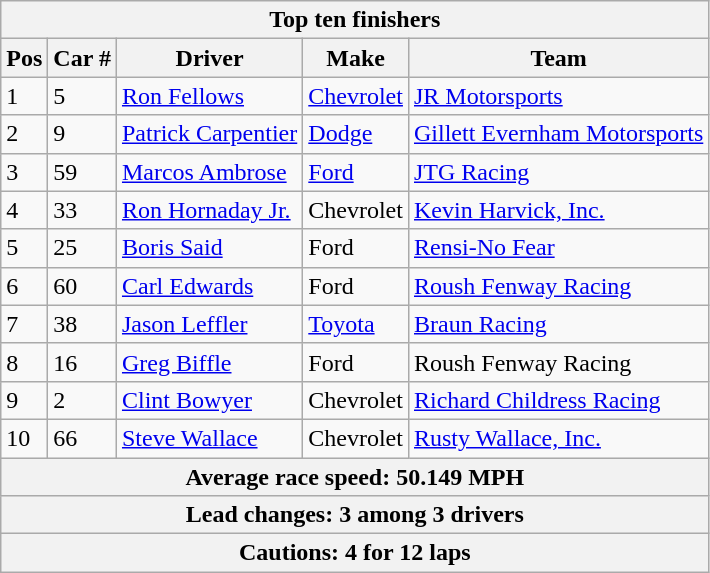<table class="wikitable" style="font=size: 90%;">
<tr>
<th colspan=9>Top ten finishers</th>
</tr>
<tr>
<th>Pos</th>
<th>Car #</th>
<th>Driver</th>
<th>Make</th>
<th>Team</th>
</tr>
<tr>
<td>1</td>
<td>5</td>
<td><a href='#'>Ron Fellows</a></td>
<td><a href='#'>Chevrolet</a></td>
<td><a href='#'>JR Motorsports</a></td>
</tr>
<tr>
<td>2</td>
<td>9</td>
<td><a href='#'>Patrick Carpentier</a></td>
<td><a href='#'>Dodge</a></td>
<td><a href='#'>Gillett Evernham Motorsports</a></td>
</tr>
<tr>
<td>3</td>
<td>59</td>
<td><a href='#'>Marcos Ambrose</a></td>
<td><a href='#'>Ford</a></td>
<td><a href='#'>JTG Racing</a></td>
</tr>
<tr>
<td>4</td>
<td>33</td>
<td><a href='#'>Ron Hornaday Jr.</a></td>
<td>Chevrolet</td>
<td><a href='#'>Kevin Harvick, Inc.</a></td>
</tr>
<tr>
<td>5</td>
<td>25</td>
<td><a href='#'>Boris Said</a></td>
<td>Ford</td>
<td><a href='#'>Rensi-No Fear</a></td>
</tr>
<tr>
<td>6</td>
<td>60</td>
<td><a href='#'>Carl Edwards</a></td>
<td>Ford</td>
<td><a href='#'>Roush Fenway Racing</a></td>
</tr>
<tr>
<td>7</td>
<td>38</td>
<td><a href='#'>Jason Leffler</a></td>
<td><a href='#'>Toyota</a></td>
<td><a href='#'>Braun Racing</a></td>
</tr>
<tr>
<td>8</td>
<td>16</td>
<td><a href='#'>Greg Biffle</a></td>
<td>Ford</td>
<td>Roush Fenway Racing</td>
</tr>
<tr>
<td>9</td>
<td>2</td>
<td><a href='#'>Clint Bowyer</a></td>
<td>Chevrolet</td>
<td><a href='#'>Richard Childress Racing</a></td>
</tr>
<tr>
<td>10</td>
<td>66</td>
<td><a href='#'>Steve Wallace</a></td>
<td>Chevrolet</td>
<td><a href='#'>Rusty Wallace, Inc.</a></td>
</tr>
<tr>
<th colspan=9>Average race speed: 50.149 MPH</th>
</tr>
<tr>
<th colspan=9>Lead changes: 3 among 3 drivers</th>
</tr>
<tr>
<th colspan=9>Cautions: 4 for 12 laps</th>
</tr>
</table>
